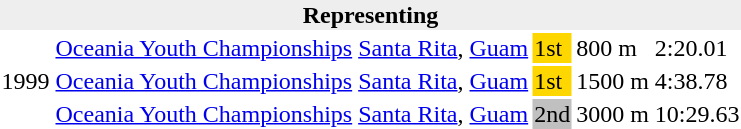<table>
<tr>
<th bgcolor="#eeeeee" colspan="6">Representing </th>
</tr>
<tr>
<td rowspan=3>1999</td>
<td><a href='#'>Oceania Youth Championships</a></td>
<td><a href='#'>Santa Rita</a>, <a href='#'>Guam</a></td>
<td bgcolor=gold>1st</td>
<td>800 m</td>
<td>2:20.01</td>
</tr>
<tr>
<td><a href='#'>Oceania Youth Championships</a></td>
<td><a href='#'>Santa Rita</a>, <a href='#'>Guam</a></td>
<td bgcolor=gold>1st</td>
<td>1500 m</td>
<td>4:38.78</td>
</tr>
<tr>
<td><a href='#'>Oceania Youth Championships</a></td>
<td><a href='#'>Santa Rita</a>, <a href='#'>Guam</a></td>
<td bgcolor=silver>2nd</td>
<td>3000 m</td>
<td>10:29.63</td>
</tr>
</table>
